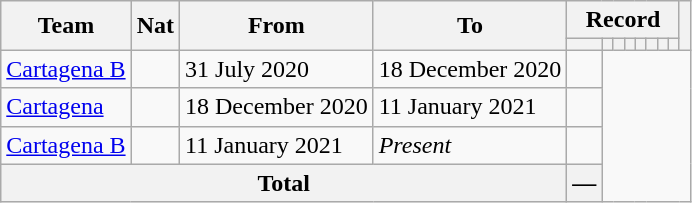<table class="wikitable" style="text-align: center">
<tr>
<th rowspan="2">Team</th>
<th rowspan="2">Nat</th>
<th rowspan="2">From</th>
<th rowspan="2">To</th>
<th colspan="8">Record</th>
<th rowspan=2></th>
</tr>
<tr>
<th></th>
<th></th>
<th></th>
<th></th>
<th></th>
<th></th>
<th></th>
<th></th>
</tr>
<tr>
<td align=left><a href='#'>Cartagena B</a></td>
<td></td>
<td align=left>31 July 2020</td>
<td align=left>18 December 2020<br></td>
<td></td>
</tr>
<tr>
<td align=left><a href='#'>Cartagena</a></td>
<td></td>
<td align=left>18 December 2020</td>
<td align=left>11 January 2021<br></td>
<td></td>
</tr>
<tr>
<td align=left><a href='#'>Cartagena B</a></td>
<td></td>
<td align=left>11 January 2021</td>
<td align=left><em>Present</em><br></td>
<td></td>
</tr>
<tr>
<th colspan="4">Total<br></th>
<th>—</th>
</tr>
</table>
